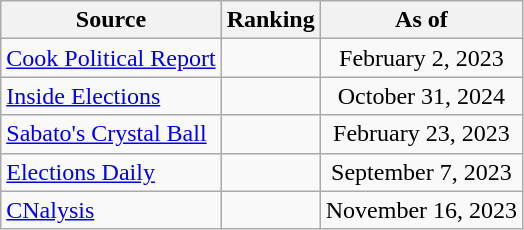<table class="wikitable" style="text-align:center">
<tr>
<th>Source</th>
<th>Ranking</th>
<th>As of</th>
</tr>
<tr>
<td align=left><a href='#'>Cook Political Report</a></td>
<td></td>
<td>February 2, 2023</td>
</tr>
<tr>
<td align=left><a href='#'>Inside Elections</a></td>
<td></td>
<td>October 31, 2024</td>
</tr>
<tr>
<td align=left><a href='#'>Sabato's Crystal Ball</a></td>
<td></td>
<td>February 23, 2023</td>
</tr>
<tr>
<td align=left><a href='#'>Elections Daily</a></td>
<td></td>
<td>September 7, 2023</td>
</tr>
<tr>
<td align=left><a href='#'>CNalysis</a></td>
<td></td>
<td>November 16, 2023</td>
</tr>
</table>
